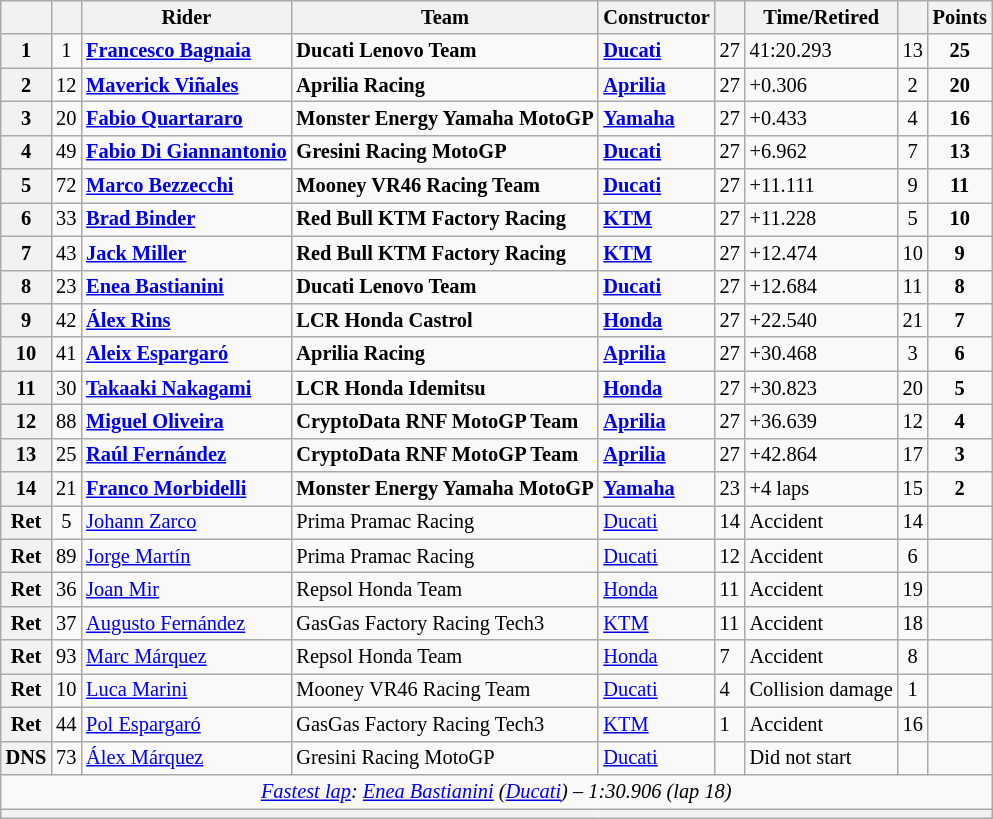<table class="wikitable sortable" style="font-size: 85%;">
<tr>
<th scope="col"></th>
<th scope="col"></th>
<th scope="col">Rider</th>
<th scope="col">Team</th>
<th scope="col">Constructor</th>
<th scope="col" class="unsortable"></th>
<th scope="col" class="unsortable">Time/Retired</th>
<th scope="col"></th>
<th scope="col">Points</th>
</tr>
<tr>
<th scope="row">1</th>
<td align="center">1</td>
<td data-sort-value="bag"> <strong><a href='#'>Francesco Bagnaia</a></strong></td>
<td><strong>Ducati Lenovo Team</strong></td>
<td><strong><a href='#'>Ducati</a></strong></td>
<td>27</td>
<td>41:20.293</td>
<td align="center">13</td>
<td align="center"><strong>25</strong></td>
</tr>
<tr>
<th scope="row">2</th>
<td align="center">12</td>
<td data-sort-value="vin"> <strong><a href='#'>Maverick Viñales</a></strong></td>
<td><strong>Aprilia Racing</strong></td>
<td><strong><a href='#'>Aprilia</a></strong></td>
<td>27</td>
<td>+0.306</td>
<td align="center">2</td>
<td align="center"><strong>20</strong></td>
</tr>
<tr>
<th scope="row">3</th>
<td align="center">20</td>
<td data-sort-value="qua"> <strong><a href='#'>Fabio Quartararo</a></strong></td>
<td><strong>Monster Energy Yamaha MotoGP</strong></td>
<td><strong><a href='#'>Yamaha</a></strong></td>
<td>27</td>
<td>+0.433</td>
<td align="center">4</td>
<td align="center"><strong>16</strong></td>
</tr>
<tr>
<th scope="row">4</th>
<td align="center">49</td>
<td data-sort-value="dig"> <strong><a href='#'>Fabio Di Giannantonio</a></strong></td>
<td><strong>Gresini Racing MotoGP</strong></td>
<td><strong><a href='#'>Ducati</a></strong></td>
<td>27</td>
<td>+6.962</td>
<td align="center">7</td>
<td align="center"><strong>13</strong></td>
</tr>
<tr>
<th scope="row">5</th>
<td align="center">72</td>
<td data-sort-value="bez"> <strong><a href='#'>Marco Bezzecchi</a></strong></td>
<td><strong>Mooney VR46 Racing Team</strong></td>
<td><strong><a href='#'>Ducati</a></strong></td>
<td>27</td>
<td>+11.111</td>
<td align="center">9</td>
<td align="center"><strong>11</strong></td>
</tr>
<tr>
<th scope="row">6</th>
<td align="center">33</td>
<td data-sort-value="bin"> <strong><a href='#'>Brad Binder</a></strong></td>
<td><strong>Red Bull KTM Factory Racing</strong></td>
<td><strong><a href='#'>KTM</a></strong></td>
<td>27</td>
<td>+11.228</td>
<td align="center">5</td>
<td align="center"><strong>10</strong></td>
</tr>
<tr>
<th scope="row">7</th>
<td align="center">43</td>
<td data-sort-value="mil"> <strong><a href='#'>Jack Miller</a></strong></td>
<td><strong>Red Bull KTM Factory Racing</strong></td>
<td><strong><a href='#'>KTM</a></strong></td>
<td>27</td>
<td>+12.474</td>
<td align="center">10</td>
<td align="center"><strong>9</strong></td>
</tr>
<tr>
<th scope="row">8</th>
<td align="center">23</td>
<td data-sort-value="bas"> <strong><a href='#'>Enea Bastianini</a></strong></td>
<td><strong>Ducati Lenovo Team</strong></td>
<td><strong><a href='#'>Ducati</a></strong></td>
<td>27</td>
<td>+12.684</td>
<td align="center">11</td>
<td align="center"><strong>8</strong></td>
</tr>
<tr>
<th scope="row">9</th>
<td align="center">42</td>
<td data-sort-value="rin"> <strong><a href='#'>Álex Rins</a></strong></td>
<td><strong>LCR Honda Castrol</strong></td>
<td><strong><a href='#'>Honda</a></strong></td>
<td>27</td>
<td>+22.540</td>
<td align="center">21</td>
<td align="center"><strong>7</strong></td>
</tr>
<tr>
<th scope="row">10</th>
<td align="center">41</td>
<td data-sort-value="espa"> <strong><a href='#'>Aleix Espargaró</a></strong></td>
<td><strong>Aprilia Racing</strong></td>
<td><strong><a href='#'>Aprilia</a></strong></td>
<td>27</td>
<td>+30.468</td>
<td align="center">3</td>
<td align="center"><strong>6</strong></td>
</tr>
<tr>
<th scope="row">11</th>
<td align="center">30</td>
<td data-sort-value="nak"> <strong><a href='#'>Takaaki Nakagami</a></strong></td>
<td><strong>LCR Honda Idemitsu</strong></td>
<td><strong><a href='#'>Honda</a></strong></td>
<td>27</td>
<td>+30.823</td>
<td align="center">20</td>
<td align="center"><strong>5</strong></td>
</tr>
<tr>
<th scope="row">12</th>
<td align="center">88</td>
<td data-sort-value="oli"> <strong><a href='#'>Miguel Oliveira</a></strong></td>
<td><strong>CryptoData RNF MotoGP Team</strong></td>
<td><strong><a href='#'>Aprilia</a></strong></td>
<td>27</td>
<td>+36.639</td>
<td align="center">12</td>
<td align="center"><strong>4</strong></td>
</tr>
<tr>
<th scope="row">13</th>
<td align="center">25</td>
<td data-sort-value="ferr"> <strong><a href='#'>Raúl Fernández</a></strong></td>
<td><strong>CryptoData RNF MotoGP Team</strong></td>
<td><strong><a href='#'>Aprilia</a></strong></td>
<td>27</td>
<td>+42.864</td>
<td align="center">17</td>
<td align="center"><strong>3</strong></td>
</tr>
<tr>
<th scope="row">14</th>
<td align="center">21</td>
<td data-sort-value="mor"> <strong><a href='#'>Franco Morbidelli</a></strong></td>
<td><strong>Monster Energy Yamaha MotoGP</strong></td>
<td><strong><a href='#'>Yamaha</a></strong></td>
<td>23</td>
<td>+4 laps</td>
<td align="center">15</td>
<td align="center"><strong>2</strong></td>
</tr>
<tr>
<th scope="row">Ret</th>
<td align="center">5</td>
<td data-sort-value="zar"> <a href='#'>Johann Zarco</a></td>
<td>Prima Pramac Racing</td>
<td><a href='#'>Ducati</a></td>
<td>14</td>
<td>Accident</td>
<td align="center">14</td>
<td align="center"></td>
</tr>
<tr>
<th scope="row">Ret</th>
<td align="center">89</td>
<td data-sort-value="mart"> <a href='#'>Jorge Martín</a></td>
<td>Prima Pramac Racing</td>
<td><a href='#'>Ducati</a></td>
<td>12</td>
<td>Accident</td>
<td align="center">6</td>
<td align="center"></td>
</tr>
<tr>
<th scope="row">Ret</th>
<td align="center">36</td>
<td data-sort-value="mir"> <a href='#'>Joan Mir</a></td>
<td>Repsol Honda Team</td>
<td><a href='#'>Honda</a></td>
<td>11</td>
<td>Accident</td>
<td align="center">19</td>
<td></td>
</tr>
<tr>
<th scope="row">Ret</th>
<td align="center">37</td>
<td data-sort-value="fera"> <a href='#'>Augusto Fernández</a></td>
<td>GasGas Factory Racing Tech3</td>
<td><a href='#'>KTM</a></td>
<td>11</td>
<td>Accident</td>
<td align="center">18</td>
<td align="center"></td>
</tr>
<tr>
<th scope="row">Ret</th>
<td align="center">93</td>
<td data-sort-value="marqm"> <a href='#'>Marc Márquez</a></td>
<td>Repsol Honda Team</td>
<td><a href='#'>Honda</a></td>
<td>7</td>
<td>Accident</td>
<td align="center">8</td>
<td align="center"></td>
</tr>
<tr>
<th scope="row">Ret</th>
<td align="center">10</td>
<td data-sort-value="mari"> <a href='#'>Luca Marini</a></td>
<td>Mooney VR46 Racing Team</td>
<td><a href='#'>Ducati</a></td>
<td>4</td>
<td>Collision damage</td>
<td align="center">1</td>
<td align="center"></td>
</tr>
<tr>
<th scope="row">Ret</th>
<td align="center">44</td>
<td data-sort-value="espp"> <a href='#'>Pol Espargaró</a></td>
<td>GasGas Factory Racing Tech3</td>
<td><a href='#'>KTM</a></td>
<td>1</td>
<td>Accident</td>
<td align="center">16</td>
<td align="center"></td>
</tr>
<tr>
<th scope="row">DNS</th>
<td align="center">73</td>
<td data-sort-value="marqa"> <a href='#'>Álex Márquez</a></td>
<td>Gresini Racing MotoGP</td>
<td><a href='#'>Ducati</a></td>
<td></td>
<td>Did not start</td>
<td align="center"></td>
<td align="center"></td>
</tr>
<tr class="sortbottom">
<td colspan="9" style="text-align:center"><em><a href='#'>Fastest lap</a>:  <a href='#'>Enea Bastianini</a> (<a href='#'>Ducati</a>) – 1:30.906 (lap 18)</em></td>
</tr>
<tr>
<th colspan=9></th>
</tr>
</table>
